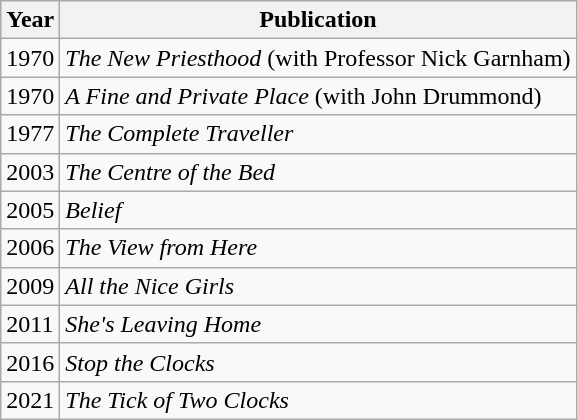<table class="wikitable">
<tr>
<th>Year</th>
<th>Publication</th>
</tr>
<tr>
<td>1970</td>
<td><em>The New Priesthood</em> (with Professor Nick Garnham)</td>
</tr>
<tr>
<td>1970</td>
<td><em>A Fine and Private Place</em> (with John Drummond)</td>
</tr>
<tr>
<td>1977</td>
<td><em>The Complete Traveller</em></td>
</tr>
<tr>
<td>2003</td>
<td><em>The Centre of the Bed</em></td>
</tr>
<tr>
<td>2005</td>
<td><em>Belief</em></td>
</tr>
<tr>
<td>2006</td>
<td><em>The View from Here</em></td>
</tr>
<tr>
<td>2009</td>
<td><em>All the Nice Girls</em></td>
</tr>
<tr>
<td>2011</td>
<td><em>She's Leaving Home</em></td>
</tr>
<tr>
<td>2016</td>
<td><em>Stop the Clocks</em></td>
</tr>
<tr>
<td>2021</td>
<td><em>The Tick of Two Clocks</em></td>
</tr>
</table>
